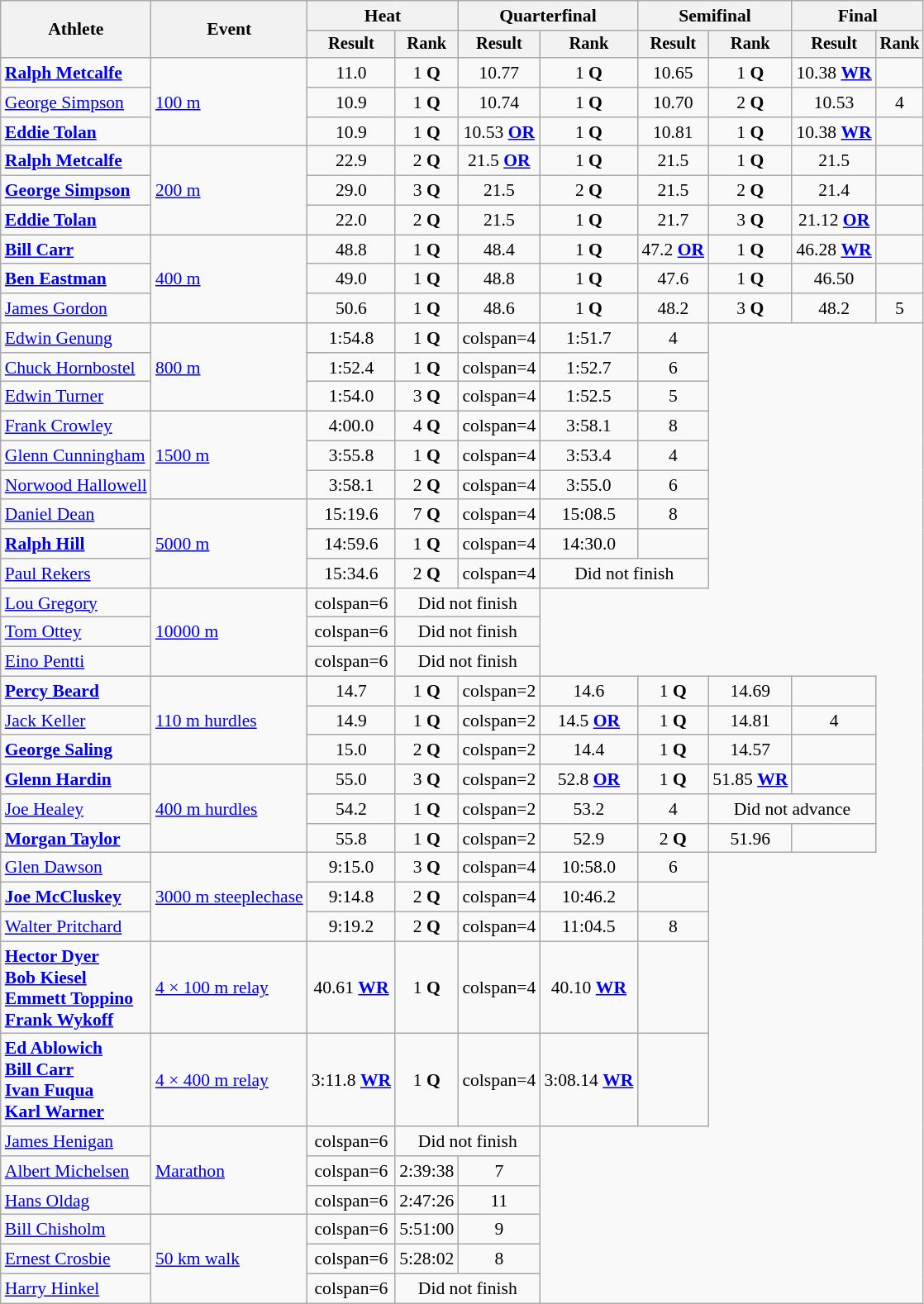<table class="wikitable" style="font-size:90%">
<tr>
<th rowspan=2>Athlete</th>
<th rowspan=2>Event</th>
<th colspan=2>Heat</th>
<th colspan=2>Quarterfinal</th>
<th colspan=2>Semifinal</th>
<th colspan=2>Final</th>
</tr>
<tr style="font-size:95%">
<th>Result</th>
<th>Rank</th>
<th>Result</th>
<th>Rank</th>
<th>Result</th>
<th>Rank</th>
<th>Result</th>
<th>Rank</th>
</tr>
<tr align=center>
<td align=left><strong><a href='#'>Ralph Metcalfe</a></strong></td>
<td align=left rowspan=3><a href='#'>100 m</a></td>
<td>11.0</td>
<td>1 <strong>Q</strong></td>
<td>10.77</td>
<td>1 <strong>Q</strong></td>
<td>10.65</td>
<td>1 <strong>Q</strong></td>
<td>10.38 <strong><a href='#'>WR</a></strong></td>
<td></td>
</tr>
<tr align=center>
<td align=left><a href='#'>George Simpson</a></td>
<td>10.9</td>
<td>1 <strong>Q</strong></td>
<td>10.74</td>
<td>1 <strong>Q</strong></td>
<td>10.70</td>
<td>2 <strong>Q</strong></td>
<td>10.53</td>
<td>4</td>
</tr>
<tr align=center>
<td align=left><strong><a href='#'>Eddie Tolan</a></strong></td>
<td>10.9</td>
<td>1 <strong>Q</strong></td>
<td>10.53 <strong><a href='#'>OR</a></strong></td>
<td>1 <strong>Q</strong></td>
<td>10.81</td>
<td>1 <strong>Q</strong></td>
<td>10.38 <strong><a href='#'>WR</a></strong></td>
<td></td>
</tr>
<tr align=center>
<td align=left><strong><a href='#'>Ralph Metcalfe</a></strong></td>
<td align=left rowspan=3><a href='#'>200 m</a></td>
<td>22.9</td>
<td>2 <strong>Q</strong></td>
<td>21.5 <strong><a href='#'>OR</a></strong></td>
<td>1 <strong>Q</strong></td>
<td>21.5</td>
<td>1 <strong>Q</strong></td>
<td>21.5</td>
<td></td>
</tr>
<tr align=center>
<td align=left><strong><a href='#'>George Simpson</a></strong></td>
<td>29.0</td>
<td>3 <strong>Q</strong></td>
<td>21.5</td>
<td>2 <strong>Q</strong></td>
<td>21.5</td>
<td>2 <strong>Q</strong></td>
<td>21.4</td>
<td></td>
</tr>
<tr align=center>
<td align=left><strong><a href='#'>Eddie Tolan</a></strong></td>
<td>22.0</td>
<td>2 <strong>Q</strong></td>
<td>21.5</td>
<td>1 <strong>Q</strong></td>
<td>21.7</td>
<td>3 <strong>Q</strong></td>
<td>21.12 <strong><a href='#'>OR</a></strong></td>
<td></td>
</tr>
<tr align=center>
<td align=left><strong><a href='#'>Bill Carr</a></strong></td>
<td align=left rowspan=3><a href='#'>400 m</a></td>
<td>48.8</td>
<td>1 <strong>Q</strong></td>
<td>48.4</td>
<td>1 <strong>Q</strong></td>
<td>47.2 <strong><a href='#'>OR</a></strong></td>
<td>1 <strong>Q</strong></td>
<td>46.28 <strong><a href='#'>WR</a></strong></td>
<td></td>
</tr>
<tr align=center>
<td align=left><strong><a href='#'>Ben Eastman</a></strong></td>
<td>49.0</td>
<td>1 <strong>Q</strong></td>
<td>48.8</td>
<td>1 <strong>Q</strong></td>
<td>47.6</td>
<td>1 <strong>Q</strong></td>
<td>46.50</td>
<td></td>
</tr>
<tr align=center>
<td align=left><a href='#'>James Gordon</a></td>
<td>50.6</td>
<td>1 <strong>Q</strong></td>
<td>48.6</td>
<td>1 <strong>Q</strong></td>
<td>48.2</td>
<td>3 <strong>Q</strong></td>
<td>48.2</td>
<td>5</td>
</tr>
<tr align=center>
<td align=left><a href='#'>Edwin Genung</a></td>
<td align=left rowspan=3><a href='#'>800 m</a></td>
<td>1:54.8</td>
<td>1 <strong>Q</strong></td>
<td>colspan=4 </td>
<td>1:51.7</td>
<td>4</td>
</tr>
<tr align=center>
<td align=left><a href='#'>Chuck Hornbostel</a></td>
<td>1:52.4</td>
<td>1 <strong>Q</strong></td>
<td>colspan=4 </td>
<td>1:52.7</td>
<td>6</td>
</tr>
<tr align=center>
<td align=left><a href='#'>Edwin Turner</a></td>
<td>1:54.0</td>
<td>3 <strong>Q</strong></td>
<td>colspan=4 </td>
<td>1:52.5</td>
<td>5</td>
</tr>
<tr align=center>
<td align=left><a href='#'>Frank Crowley</a></td>
<td align=left rowspan=3><a href='#'>1500 m</a></td>
<td>4:00.0</td>
<td>4 <strong>Q</strong></td>
<td>colspan=4 </td>
<td>3:58.1</td>
<td>8</td>
</tr>
<tr align=center>
<td align=left><a href='#'>Glenn Cunningham</a></td>
<td>3:55.8</td>
<td>1 <strong>Q</strong></td>
<td>colspan=4 </td>
<td>3:53.4</td>
<td>4</td>
</tr>
<tr align=center>
<td align=left><a href='#'>Norwood Hallowell</a></td>
<td>3:58.1</td>
<td>2 <strong>Q</strong></td>
<td>colspan=4 </td>
<td>3:55.0</td>
<td>6</td>
</tr>
<tr align=center>
<td align=left><a href='#'>Daniel Dean</a></td>
<td align=left rowspan=3><a href='#'>5000 m</a></td>
<td>15:19.6</td>
<td>7 <strong>Q</strong></td>
<td>colspan=4 </td>
<td>15:08.5</td>
<td>8</td>
</tr>
<tr align=center>
<td align=left><strong><a href='#'>Ralph Hill</a></strong></td>
<td>14:59.6</td>
<td>1 <strong>Q</strong></td>
<td>colspan=4 </td>
<td>14:30.0</td>
<td></td>
</tr>
<tr align=center>
<td align=left><a href='#'>Paul Rekers</a></td>
<td>15:34.6</td>
<td>2 <strong>Q</strong></td>
<td>colspan=4 </td>
<td colspan=2>Did not finish</td>
</tr>
<tr align=center>
<td align=left><a href='#'>Lou Gregory</a></td>
<td align=left rowspan=3><a href='#'>10000 m</a></td>
<td>colspan=6 </td>
<td colspan=2>Did not finish</td>
</tr>
<tr align=center>
<td align=left><a href='#'>Tom Ottey</a></td>
<td>colspan=6 </td>
<td colspan=2>Did not finish</td>
</tr>
<tr align=center>
<td align=left><a href='#'>Eino Pentti</a></td>
<td>colspan=6 </td>
<td colspan=2>Did not finish</td>
</tr>
<tr align=center>
<td align=left><strong><a href='#'>Percy Beard</a></strong></td>
<td align=left rowspan=3><a href='#'>110 m hurdles</a></td>
<td>14.7</td>
<td>1 <strong>Q</strong></td>
<td>colspan=2 </td>
<td>14.6</td>
<td>1 <strong>Q</strong></td>
<td>14.69</td>
<td></td>
</tr>
<tr align=center>
<td align=left><a href='#'>Jack Keller</a></td>
<td>14.9</td>
<td>1 <strong>Q</strong></td>
<td>colspan=2 </td>
<td>14.5 <strong><a href='#'>OR</a></strong></td>
<td>1 <strong>Q</strong></td>
<td>14.81</td>
<td>4</td>
</tr>
<tr align=center>
<td align=left><strong><a href='#'>George Saling</a></strong></td>
<td>15.0</td>
<td>2 <strong>Q</strong></td>
<td>colspan=2 </td>
<td>14.4</td>
<td>1 <strong>Q</strong></td>
<td>14.57</td>
<td></td>
</tr>
<tr align=center>
<td align=left><strong><a href='#'>Glenn Hardin</a></strong></td>
<td align=left rowspan=3><a href='#'>400 m hurdles</a></td>
<td>55.0</td>
<td>3 <strong>Q</strong></td>
<td>colspan=2 </td>
<td>52.8 <strong><a href='#'>OR</a></strong></td>
<td>1 <strong>Q</strong></td>
<td>51.85 <strong><a href='#'>WR</a></strong> </td>
<td></td>
</tr>
<tr align=center>
<td align=left><a href='#'>Joe Healey</a></td>
<td>54.2</td>
<td>1 <strong>Q</strong></td>
<td>colspan=2 </td>
<td>53.2</td>
<td>4</td>
<td colspan=2>Did not advance</td>
</tr>
<tr align=center>
<td align=left><strong><a href='#'>Morgan Taylor</a></strong></td>
<td>55.8</td>
<td>1 <strong>Q</strong></td>
<td>colspan=2 </td>
<td>52.9</td>
<td>2 <strong>Q</strong></td>
<td>51.96</td>
<td></td>
</tr>
<tr align=center>
<td align=left><a href='#'>Glen Dawson</a></td>
<td align=left rowspan=3><a href='#'>3000 m steeplechase</a></td>
<td>9:15.0</td>
<td>3 <strong>Q</strong></td>
<td>colspan=4 </td>
<td>10:58.0</td>
<td>6</td>
</tr>
<tr align=center>
<td align=left><strong><a href='#'>Joe McCluskey</a></strong></td>
<td>9:14.8</td>
<td>2 <strong>Q</strong></td>
<td>colspan=4 </td>
<td>10:46.2</td>
<td></td>
</tr>
<tr align=center>
<td align=left><a href='#'>Walter Pritchard</a></td>
<td>9:19.2</td>
<td>2 <strong>Q</strong></td>
<td>colspan=4 </td>
<td>11:04.5</td>
<td>8</td>
</tr>
<tr align=center>
<td align=left><strong><a href='#'>Hector Dyer</a><br><a href='#'>Bob Kiesel</a><br><a href='#'>Emmett Toppino</a><br><a href='#'>Frank Wykoff</a></strong></td>
<td align=left><a href='#'>4 × 100 m relay</a></td>
<td>40.61 <strong><a href='#'>WR</a></strong></td>
<td>1 <strong>Q</strong></td>
<td>colspan=4 </td>
<td>40.10 <strong><a href='#'>WR</a></strong></td>
<td></td>
</tr>
<tr align=center>
<td align=left><strong><a href='#'>Ed Ablowich</a><br><a href='#'>Bill Carr</a><br><a href='#'>Ivan Fuqua</a><br><a href='#'>Karl Warner</a></strong></td>
<td align=left><a href='#'>4 × 400 m relay</a></td>
<td>3:11.8 <strong><a href='#'>WR</a></strong></td>
<td>1 <strong>Q</strong></td>
<td>colspan=4 </td>
<td>3:08.14 <strong><a href='#'>WR</a></strong></td>
<td></td>
</tr>
<tr align=center>
<td align=left><a href='#'>James Henigan</a></td>
<td align=left rowspan=3><a href='#'>Marathon</a></td>
<td>colspan=6 </td>
<td colspan=2>Did not finish</td>
</tr>
<tr align=center>
<td align=left><a href='#'>Albert Michelsen</a></td>
<td>colspan=6 </td>
<td>2:39:38</td>
<td>7</td>
</tr>
<tr align=center>
<td align=left><a href='#'>Hans Oldag</a></td>
<td>colspan=6 </td>
<td>2:47:26</td>
<td>11</td>
</tr>
<tr align=center>
<td align=left><a href='#'>Bill Chisholm</a></td>
<td align=left rowspan=3><a href='#'>50 km walk</a></td>
<td>colspan=6 </td>
<td>5:51:00</td>
<td>9</td>
</tr>
<tr align=center>
<td align=left><a href='#'>Ernest Crosbie</a></td>
<td>colspan=6 </td>
<td>5:28:02</td>
<td>8</td>
</tr>
<tr align=center>
<td align=left><a href='#'>Harry Hinkel</a></td>
<td>colspan=6 </td>
<td colspan=2>Did not finish</td>
</tr>
</table>
